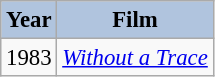<table class="wikitable" style="font-size:95%;">
<tr>
<th style="background:#B0C4DE;">Year</th>
<th style="background:#B0C4DE;">Film</th>
</tr>
<tr>
<td>1983</td>
<td><em><a href='#'>Without a Trace</a></em></td>
</tr>
</table>
